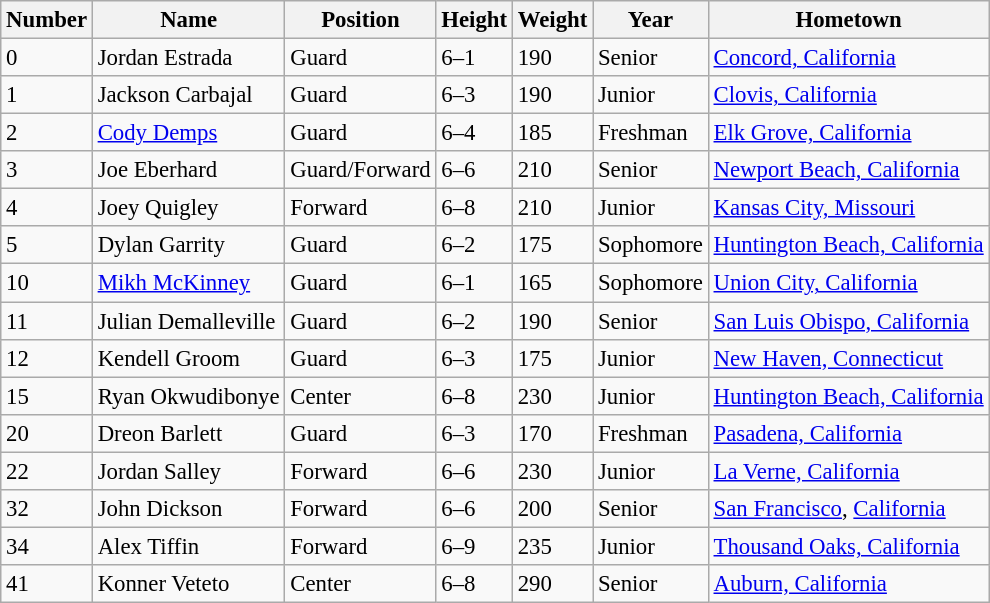<table class="wikitable" style="font-size: 95%;">
<tr>
<th>Number</th>
<th>Name</th>
<th>Position</th>
<th>Height</th>
<th>Weight</th>
<th>Year</th>
<th>Hometown</th>
</tr>
<tr>
<td>0</td>
<td>Jordan Estrada</td>
<td>Guard</td>
<td>6–1</td>
<td>190</td>
<td>Senior</td>
<td><a href='#'>Concord, California</a></td>
</tr>
<tr>
<td>1</td>
<td>Jackson Carbajal</td>
<td>Guard</td>
<td>6–3</td>
<td>190</td>
<td>Junior</td>
<td><a href='#'>Clovis, California</a></td>
</tr>
<tr>
<td>2</td>
<td><a href='#'>Cody Demps</a></td>
<td>Guard</td>
<td>6–4</td>
<td>185</td>
<td>Freshman</td>
<td><a href='#'>Elk Grove, California</a></td>
</tr>
<tr>
<td>3</td>
<td>Joe Eberhard</td>
<td>Guard/Forward</td>
<td>6–6</td>
<td>210</td>
<td>Senior</td>
<td><a href='#'>Newport Beach, California</a></td>
</tr>
<tr>
<td>4</td>
<td>Joey Quigley</td>
<td>Forward</td>
<td>6–8</td>
<td>210</td>
<td>Junior</td>
<td><a href='#'>Kansas City, Missouri</a></td>
</tr>
<tr>
<td>5</td>
<td>Dylan Garrity</td>
<td>Guard</td>
<td>6–2</td>
<td>175</td>
<td>Sophomore</td>
<td><a href='#'>Huntington Beach, California</a></td>
</tr>
<tr>
<td>10</td>
<td><a href='#'>Mikh McKinney</a></td>
<td>Guard</td>
<td>6–1</td>
<td>165</td>
<td>Sophomore</td>
<td><a href='#'>Union City, California</a></td>
</tr>
<tr>
<td>11</td>
<td>Julian Demalleville</td>
<td>Guard</td>
<td>6–2</td>
<td>190</td>
<td>Senior</td>
<td><a href='#'>San Luis Obispo, California</a></td>
</tr>
<tr>
<td>12</td>
<td>Kendell Groom</td>
<td>Guard</td>
<td>6–3</td>
<td>175</td>
<td>Junior</td>
<td><a href='#'>New Haven, Connecticut</a></td>
</tr>
<tr>
<td>15</td>
<td>Ryan Okwudibonye</td>
<td>Center</td>
<td>6–8</td>
<td>230</td>
<td>Junior</td>
<td><a href='#'>Huntington Beach, California</a></td>
</tr>
<tr>
<td>20</td>
<td>Dreon Barlett</td>
<td>Guard</td>
<td>6–3</td>
<td>170</td>
<td>Freshman</td>
<td><a href='#'>Pasadena, California</a></td>
</tr>
<tr>
<td>22</td>
<td>Jordan Salley</td>
<td>Forward</td>
<td>6–6</td>
<td>230</td>
<td>Junior</td>
<td><a href='#'>La Verne, California</a></td>
</tr>
<tr>
<td>32</td>
<td>John Dickson</td>
<td>Forward</td>
<td>6–6</td>
<td>200</td>
<td>Senior</td>
<td><a href='#'>San Francisco</a>, <a href='#'>California</a></td>
</tr>
<tr>
<td>34</td>
<td>Alex Tiffin</td>
<td>Forward</td>
<td>6–9</td>
<td>235</td>
<td>Junior</td>
<td><a href='#'>Thousand Oaks, California</a></td>
</tr>
<tr>
<td>41</td>
<td>Konner Veteto</td>
<td>Center</td>
<td>6–8</td>
<td>290</td>
<td>Senior</td>
<td><a href='#'>Auburn, California</a></td>
</tr>
</table>
